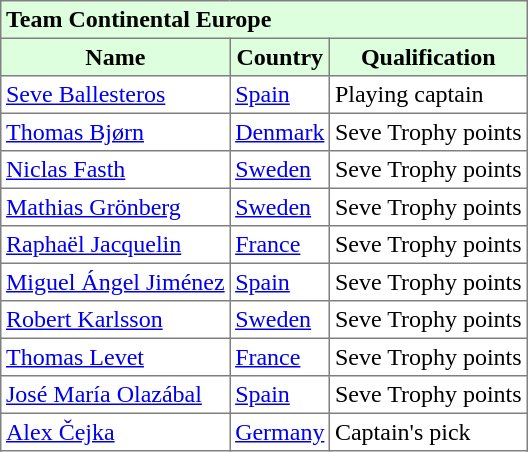<table border="1" cellpadding="3" style="border-collapse: collapse;">
<tr style="background:#ddffdd;">
<td colspan=5> <strong>Team Continental Europe</strong></td>
</tr>
<tr style="background:#ddffdd;">
<th>Name</th>
<th>Country</th>
<th>Qualification</th>
</tr>
<tr>
<td><a href='#'>Seve Ballesteros</a></td>
<td><a href='#'>Spain</a></td>
<td>Playing captain</td>
</tr>
<tr>
<td><a href='#'>Thomas Bjørn</a></td>
<td><a href='#'>Denmark</a></td>
<td>Seve Trophy points</td>
</tr>
<tr>
<td><a href='#'>Niclas Fasth</a></td>
<td><a href='#'>Sweden</a></td>
<td>Seve Trophy points</td>
</tr>
<tr>
<td><a href='#'>Mathias Grönberg</a></td>
<td><a href='#'>Sweden</a></td>
<td>Seve Trophy points</td>
</tr>
<tr>
<td><a href='#'>Raphaël Jacquelin</a></td>
<td><a href='#'>France</a></td>
<td>Seve Trophy points</td>
</tr>
<tr>
<td><a href='#'>Miguel Ángel Jiménez</a></td>
<td><a href='#'>Spain</a></td>
<td>Seve Trophy points</td>
</tr>
<tr>
<td><a href='#'>Robert Karlsson</a></td>
<td><a href='#'>Sweden</a></td>
<td>Seve Trophy points</td>
</tr>
<tr>
<td><a href='#'>Thomas Levet</a></td>
<td><a href='#'>France</a></td>
<td>Seve Trophy points</td>
</tr>
<tr>
<td><a href='#'>José María Olazábal</a></td>
<td><a href='#'>Spain</a></td>
<td>Seve Trophy points</td>
</tr>
<tr>
<td><a href='#'>Alex Čejka</a></td>
<td><a href='#'>Germany</a></td>
<td>Captain's pick</td>
</tr>
</table>
